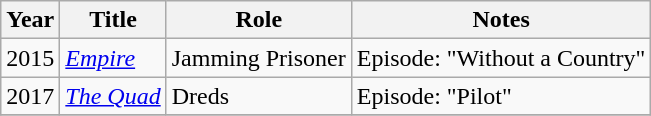<table class="wikitable">
<tr>
<th>Year</th>
<th>Title</th>
<th>Role</th>
<th>Notes</th>
</tr>
<tr>
<td>2015</td>
<td><em><a href='#'>Empire</a></em></td>
<td>Jamming Prisoner</td>
<td>Episode: "Without a Country"</td>
</tr>
<tr>
<td>2017</td>
<td><em><a href='#'>The Quad</a></em></td>
<td>Dreds</td>
<td>Episode: "Pilot"</td>
</tr>
<tr>
</tr>
</table>
